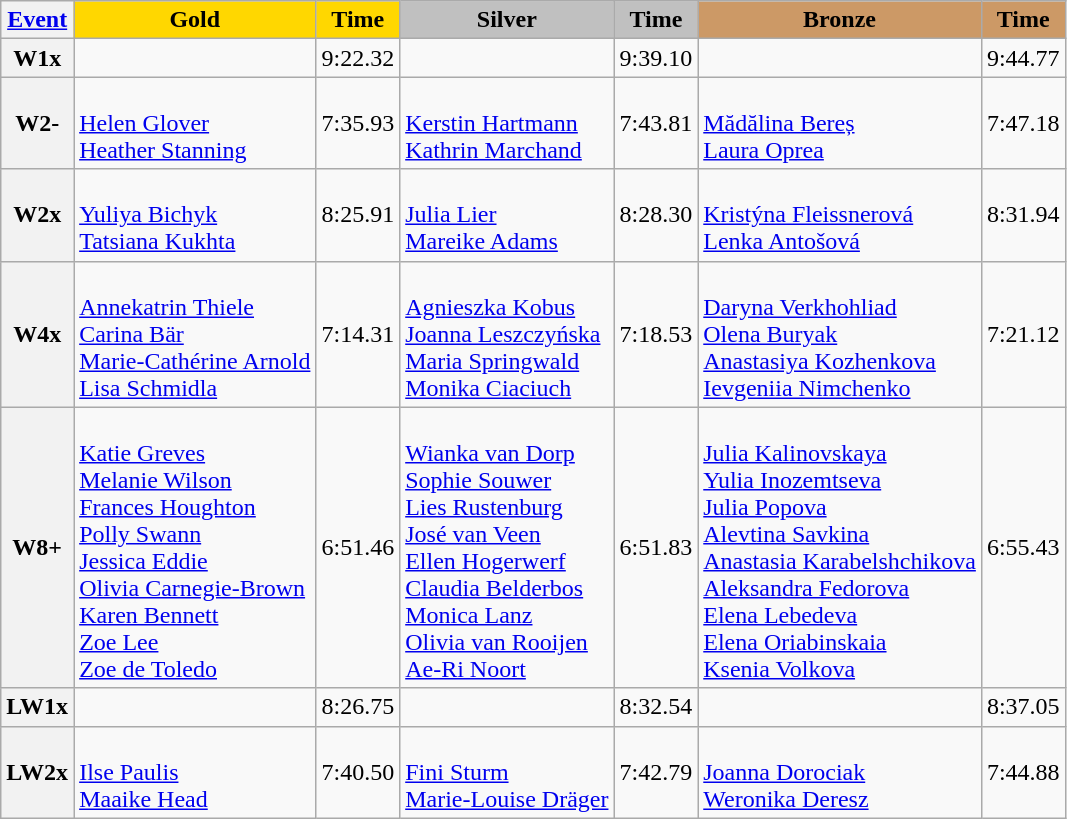<table class="wikitable">
<tr>
<th scope="col"><a href='#'>Event</a></th>
<th scope="col" style="background:gold;">Gold</th>
<th scope="col" style="background:gold;">Time</th>
<th scope="col" style="background:silver;">Silver</th>
<th scope="col" style="background:silver;">Time</th>
<th scope="col" style="background:#c96;">Bronze</th>
<th scope="col" style="background:#c96;">Time</th>
</tr>
<tr>
<th scope="row">W1x</th>
<td></td>
<td>9:22.32</td>
<td></td>
<td>9:39.10</td>
<td></td>
<td>9:44.77</td>
</tr>
<tr>
<th scope="row">W2-</th>
<td><br><a href='#'>Helen Glover</a><br><a href='#'>Heather Stanning</a></td>
<td>7:35.93</td>
<td><br><a href='#'>Kerstin Hartmann</a><br><a href='#'>Kathrin Marchand</a></td>
<td>7:43.81</td>
<td><br><a href='#'>Mădălina Bereș</a><br><a href='#'>Laura Oprea</a></td>
<td>7:47.18</td>
</tr>
<tr>
<th scope="row">W2x</th>
<td><br><a href='#'>Yuliya Bichyk</a><br><a href='#'>Tatsiana Kukhta</a></td>
<td>8:25.91</td>
<td><br><a href='#'>Julia Lier</a><br><a href='#'>Mareike Adams</a></td>
<td>8:28.30</td>
<td><br><a href='#'>Kristýna Fleissnerová</a><br><a href='#'>Lenka Antošová</a></td>
<td>8:31.94</td>
</tr>
<tr>
<th scope="row">W4x</th>
<td><br><a href='#'>Annekatrin Thiele</a><br><a href='#'>Carina Bär</a><br><a href='#'>Marie-Cathérine Arnold</a><br><a href='#'>Lisa Schmidla</a></td>
<td>7:14.31</td>
<td><br><a href='#'>Agnieszka Kobus</a><br><a href='#'>Joanna Leszczyńska</a><br><a href='#'>Maria Springwald</a><br><a href='#'>Monika Ciaciuch</a></td>
<td>7:18.53</td>
<td><br><a href='#'>Daryna Verkhohliad</a><br><a href='#'>Olena Buryak</a><br><a href='#'>Anastasiya Kozhenkova</a><br><a href='#'>Ievgeniia Nimchenko</a></td>
<td>7:21.12</td>
</tr>
<tr>
<th scope="row">W8+</th>
<td><br><a href='#'>Katie Greves</a><br><a href='#'>Melanie Wilson</a><br><a href='#'>Frances Houghton</a><br><a href='#'>Polly Swann</a><br><a href='#'>Jessica Eddie</a><br><a href='#'>Olivia Carnegie-Brown</a><br><a href='#'>Karen Bennett</a><br><a href='#'>Zoe Lee</a><br><a href='#'>Zoe de Toledo</a></td>
<td>6:51.46</td>
<td><br><a href='#'>Wianka van Dorp</a><br><a href='#'>Sophie Souwer</a><br><a href='#'>Lies Rustenburg</a><br><a href='#'>José van Veen</a><br><a href='#'>Ellen Hogerwerf</a><br><a href='#'>Claudia Belderbos</a><br><a href='#'>Monica Lanz</a><br><a href='#'>Olivia van Rooijen</a><br><a href='#'>Ae-Ri Noort</a></td>
<td>6:51.83</td>
<td><br><a href='#'>Julia Kalinovskaya</a><br><a href='#'>Yulia Inozemtseva</a><br><a href='#'>Julia Popova</a><br><a href='#'>Alevtina Savkina</a><br><a href='#'>Anastasia Karabelshchikova</a><br><a href='#'>Aleksandra Fedorova</a><br><a href='#'>Elena Lebedeva</a><br><a href='#'>Elena Oriabinskaia</a><br><a href='#'>Ksenia Volkova</a></td>
<td>6:55.43</td>
</tr>
<tr>
<th scope="row">LW1x</th>
<td></td>
<td>8:26.75</td>
<td></td>
<td>8:32.54</td>
<td></td>
<td>8:37.05</td>
</tr>
<tr>
<th scope="row">LW2x</th>
<td><br><a href='#'>Ilse Paulis</a><br><a href='#'>Maaike Head</a></td>
<td>7:40.50</td>
<td><br><a href='#'>Fini Sturm</a><br><a href='#'>Marie-Louise Dräger</a></td>
<td>7:42.79</td>
<td><br><a href='#'>Joanna Dorociak</a><br><a href='#'>Weronika Deresz</a></td>
<td>7:44.88</td>
</tr>
</table>
